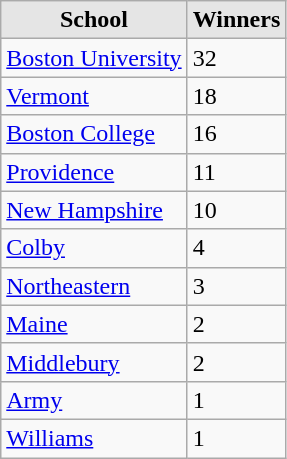<table class="wikitable">
<tr>
<th style="background:#e5e5e5;">School</th>
<th style="background:#e5e5e5;">Winners</th>
</tr>
<tr>
<td><a href='#'>Boston University</a></td>
<td>32</td>
</tr>
<tr>
<td><a href='#'>Vermont</a></td>
<td>18</td>
</tr>
<tr>
<td><a href='#'>Boston College</a></td>
<td>16</td>
</tr>
<tr>
<td><a href='#'>Providence</a></td>
<td>11</td>
</tr>
<tr>
<td><a href='#'>New Hampshire</a></td>
<td>10</td>
</tr>
<tr>
<td><a href='#'>Colby</a></td>
<td>4</td>
</tr>
<tr>
<td><a href='#'>Northeastern</a></td>
<td>3</td>
</tr>
<tr>
<td><a href='#'>Maine</a></td>
<td>2</td>
</tr>
<tr>
<td><a href='#'>Middlebury</a></td>
<td>2</td>
</tr>
<tr>
<td><a href='#'>Army</a></td>
<td>1</td>
</tr>
<tr>
<td><a href='#'>Williams</a></td>
<td>1</td>
</tr>
</table>
